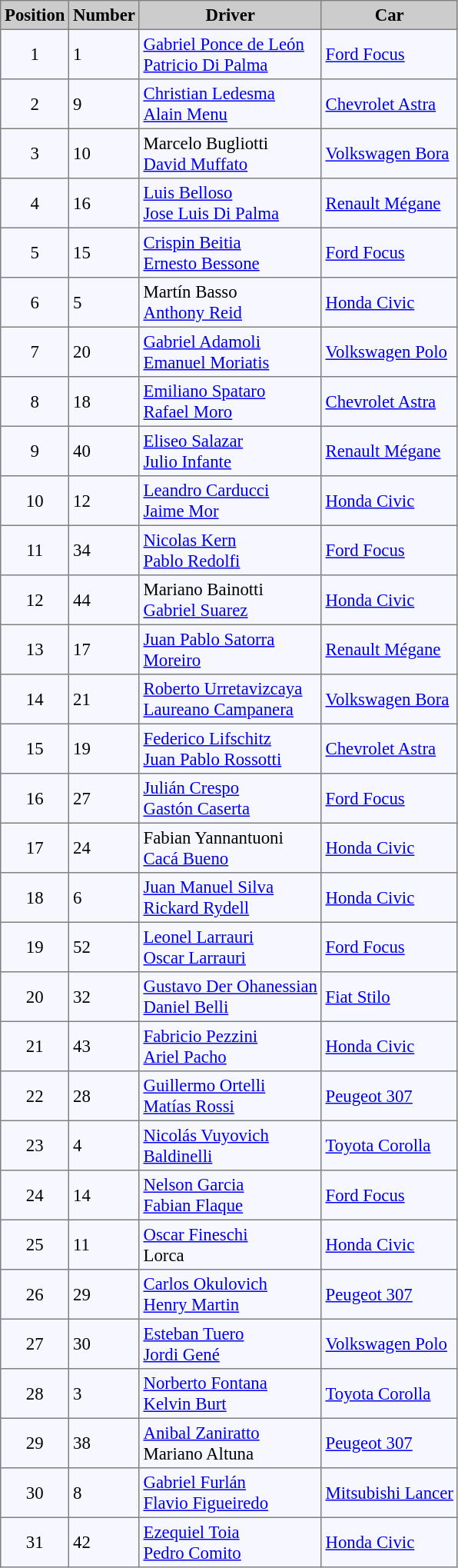<table cellpadding="3" cellspacing="0" border="1" style="background:#f7f8ff; font-size:95%; border:gray solid 1px; border-collapse:collapse;">
<tr style="text-align:center; background:#ccc;">
<th>Position</th>
<th>Number</th>
<th>Driver</th>
<th>Car</th>
</tr>
<tr style="text-align:center;">
<td>1</td>
<td align="left">1</td>
<td align="left"> <a href='#'>Gabriel Ponce de León</a><br> <a href='#'>Patricio Di Palma</a></td>
<td align="left"><a href='#'>Ford Focus</a></td>
</tr>
<tr style="text-align:center;">
<td>2</td>
<td align="left">9</td>
<td align="left"> <a href='#'>Christian Ledesma</a><br> <a href='#'>Alain Menu</a></td>
<td align="left"><a href='#'>Chevrolet Astra</a></td>
</tr>
<tr style="text-align:center;">
<td>3</td>
<td align="left">10</td>
<td align="left"> Marcelo Bugliotti<br> <a href='#'>David Muffato</a></td>
<td align="left"><a href='#'>Volkswagen Bora</a></td>
</tr>
<tr style="text-align:center;">
<td>4</td>
<td align="left">16</td>
<td align="left"> <a href='#'>Luis Belloso</a><br> <a href='#'>Jose Luis Di Palma</a></td>
<td align="left"><a href='#'>Renault Mégane</a></td>
</tr>
<tr style="text-align:center;">
<td>5</td>
<td align="left">15</td>
<td align="left"> <a href='#'>Crispin Beitia</a><br> <a href='#'>Ernesto Bessone</a></td>
<td align="left"><a href='#'>Ford Focus</a></td>
</tr>
<tr style="text-align:center;">
<td>6</td>
<td align="left">5</td>
<td align="left"> Martín Basso<br> <a href='#'>Anthony Reid</a></td>
<td align="left"><a href='#'>Honda Civic</a></td>
</tr>
<tr style="text-align:center;">
<td>7</td>
<td align="left">20</td>
<td align="left"> <a href='#'>Gabriel Adamoli</a><br> <a href='#'>Emanuel Moriatis</a></td>
<td align="left"><a href='#'>Volkswagen Polo</a></td>
</tr>
<tr style="text-align:center;">
<td>8</td>
<td align="left">18</td>
<td align="left"> <a href='#'>Emiliano Spataro</a><br> <a href='#'>Rafael Moro</a></td>
<td align="left"><a href='#'>Chevrolet Astra</a></td>
</tr>
<tr style="text-align:center;">
<td>9</td>
<td align="left">40</td>
<td align="left"> <a href='#'>Eliseo Salazar</a><br> <a href='#'>Julio Infante</a></td>
<td align="left"><a href='#'>Renault Mégane</a></td>
</tr>
<tr style="text-align:center;">
<td>10</td>
<td align="left">12</td>
<td align="left"> <a href='#'>Leandro Carducci</a><br> <a href='#'>Jaime Mor</a></td>
<td align="left"><a href='#'>Honda Civic</a></td>
</tr>
<tr style="text-align:center;">
<td>11</td>
<td align="left">34</td>
<td align="left"> <a href='#'>Nicolas Kern</a><br> <a href='#'>Pablo Redolfi</a></td>
<td align="left"><a href='#'>Ford Focus</a></td>
</tr>
<tr style="text-align:center;">
<td>12</td>
<td align="left">44</td>
<td align="left"> Mariano Bainotti<br> <a href='#'>Gabriel Suarez</a></td>
<td align="left"><a href='#'>Honda Civic</a></td>
</tr>
<tr style="text-align:center;">
<td>13</td>
<td align="left">17</td>
<td align="left"> <a href='#'>Juan Pablo Satorra</a><br> <a href='#'>Moreiro</a></td>
<td align="left"><a href='#'>Renault Mégane</a></td>
</tr>
<tr style="text-align:center;">
<td>14</td>
<td align="left">21</td>
<td align="left"> <a href='#'>Roberto Urretavizcaya</a><br> <a href='#'>Laureano Campanera</a></td>
<td align="left"><a href='#'>Volkswagen Bora</a></td>
</tr>
<tr style="text-align:center;">
<td>15</td>
<td align="left">19</td>
<td align="left"> <a href='#'>Federico Lifschitz</a><br> <a href='#'>Juan Pablo Rossotti</a></td>
<td align="left"><a href='#'>Chevrolet Astra</a></td>
</tr>
<tr style="text-align:center;">
<td>16</td>
<td align="left">27</td>
<td align="left"> <a href='#'>Julián Crespo</a><br> <a href='#'>Gastón Caserta</a></td>
<td align="left"><a href='#'>Ford Focus</a></td>
</tr>
<tr style="text-align:center;">
<td>17</td>
<td align="left">24</td>
<td align="left"> Fabian Yannantuoni<br> <a href='#'>Cacá Bueno</a></td>
<td align="left"><a href='#'>Honda Civic</a></td>
</tr>
<tr style="text-align:center;">
<td>18</td>
<td align="left">6</td>
<td align="left"> <a href='#'>Juan Manuel Silva</a><br> <a href='#'>Rickard Rydell</a></td>
<td align="left"><a href='#'>Honda Civic</a></td>
</tr>
<tr style="text-align:center;">
<td>19</td>
<td align="left">52</td>
<td align="left"> <a href='#'>Leonel Larrauri</a><br> <a href='#'>Oscar Larrauri</a></td>
<td align="left"><a href='#'>Ford Focus</a></td>
</tr>
<tr style="text-align:center;">
<td>20</td>
<td align="left">32</td>
<td align="left"> <a href='#'>Gustavo Der Ohanessian</a><br> <a href='#'>Daniel Belli</a></td>
<td align="left"><a href='#'>Fiat Stilo</a></td>
</tr>
<tr style="text-align:center;">
<td>21</td>
<td align="left">43</td>
<td align="left"> <a href='#'>Fabricio Pezzini</a><br> <a href='#'>Ariel Pacho</a></td>
<td align="left"><a href='#'>Honda Civic</a></td>
</tr>
<tr style="text-align:center;">
<td>22</td>
<td align="left">28</td>
<td align="left"> <a href='#'>Guillermo Ortelli</a><br> <a href='#'>Matías Rossi</a></td>
<td align="left"><a href='#'>Peugeot 307</a></td>
</tr>
<tr style="text-align:center;">
<td>23</td>
<td align="left">4</td>
<td align="left"> <a href='#'>Nicolás Vuyovich</a><br> <a href='#'>Baldinelli</a></td>
<td align="left"><a href='#'>Toyota Corolla</a></td>
</tr>
<tr style="text-align:center;">
<td>24</td>
<td align="left">14</td>
<td align="left"> <a href='#'>Nelson Garcia</a><br> <a href='#'>Fabian Flaque</a></td>
<td align="left"><a href='#'>Ford Focus</a></td>
</tr>
<tr style="text-align:center;">
<td>25</td>
<td align="left">11</td>
<td align="left"> <a href='#'>Oscar Fineschi</a><br> Lorca</td>
<td align="left"><a href='#'>Honda Civic</a></td>
</tr>
<tr style="text-align:center;">
<td>26</td>
<td align="left">29</td>
<td align="left"> <a href='#'>Carlos Okulovich</a><br> <a href='#'>Henry Martin</a></td>
<td align="left"><a href='#'>Peugeot 307</a></td>
</tr>
<tr style="text-align:center;">
<td>27</td>
<td align="left">30</td>
<td align="left"> <a href='#'>Esteban Tuero</a><br> <a href='#'>Jordi Gené</a></td>
<td align="left"><a href='#'>Volkswagen Polo</a></td>
</tr>
<tr style="text-align:center;">
<td>28</td>
<td align="left">3</td>
<td align="left"> <a href='#'>Norberto Fontana</a><br> <a href='#'>Kelvin Burt</a></td>
<td align="left"><a href='#'>Toyota Corolla</a></td>
</tr>
<tr style="text-align:center;">
<td>29</td>
<td align="left">38</td>
<td align="left"> <a href='#'>Anibal Zaniratto</a><br> Mariano Altuna</td>
<td align="left"><a href='#'>Peugeot 307</a></td>
</tr>
<tr style="text-align:center;">
<td>30</td>
<td align="left">8</td>
<td align="left"> <a href='#'>Gabriel Furlán</a><br> <a href='#'>Flavio Figueiredo</a></td>
<td align="left"><a href='#'>Mitsubishi Lancer</a></td>
</tr>
<tr style="text-align:center;">
<td>31</td>
<td align="left">42</td>
<td align="left"> <a href='#'>Ezequiel Toia</a><br> <a href='#'>Pedro Comito</a></td>
<td align="left"><a href='#'>Honda Civic</a></td>
</tr>
</table>
